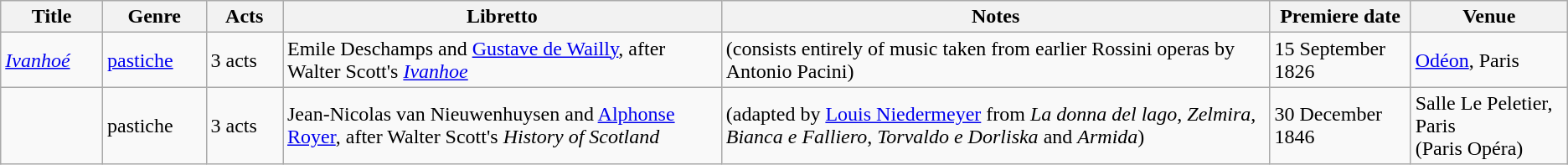<table class="wikitable sortable">
<tr>
<th>Title</th>
<th>Genre</th>
<th>Acts</th>
<th width=28%>Libretto</th>
<th width=35% class=unsortable>Notes</th>
<th width=9%>Premiere date</th>
<th width=10%>Venue</th>
</tr>
<tr>
<td><em><a href='#'>Ivanhoé</a></em></td>
<td><a href='#'>pastiche</a></td>
<td>3 acts</td>
<td>Emile Deschamps and <a href='#'>Gustave de Wailly</a>, after Walter Scott's <em><a href='#'>Ivanhoe</a></em></td>
<td>(consists entirely of music taken from earlier Rossini operas by Antonio Pacini)</td>
<td>15 September 1826</td>
<td><a href='#'>Odéon</a>, Paris</td>
</tr>
<tr>
<td><em></em></td>
<td>pastiche</td>
<td>3 acts</td>
<td>Jean-Nicolas van Nieuwenhuysen and <a href='#'>Alphonse Royer</a>, after Walter Scott's <em>History of Scotland</em></td>
<td>(adapted by <a href='#'>Louis Niedermeyer</a> from <em>La donna del lago</em>, <em>Zelmira</em>, <em>Bianca e Falliero</em>, <em>Torvaldo e Dorliska</em> and <em>Armida</em>)</td>
<td>30 December 1846</td>
<td>Salle Le Peletier, Paris<br>(Paris Opéra)</td>
</tr>
</table>
